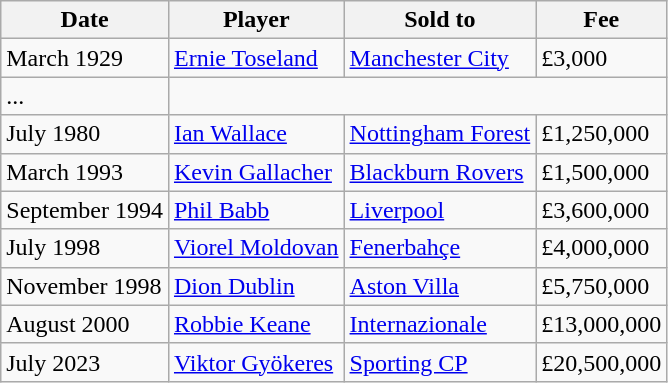<table class="wikitable">
<tr>
<th>Date</th>
<th>Player</th>
<th>Sold to</th>
<th>Fee</th>
</tr>
<tr>
<td>March 1929</td>
<td> <a href='#'>Ernie Toseland</a></td>
<td> <a href='#'>Manchester City</a></td>
<td>£3,000</td>
</tr>
<tr>
<td>...</td>
</tr>
<tr>
<td>July 1980</td>
<td> <a href='#'>Ian Wallace</a></td>
<td> <a href='#'>Nottingham Forest</a></td>
<td>£1,250,000</td>
</tr>
<tr>
<td>March 1993</td>
<td> <a href='#'>Kevin Gallacher</a></td>
<td> <a href='#'>Blackburn Rovers</a></td>
<td>£1,500,000</td>
</tr>
<tr>
<td>September 1994</td>
<td> <a href='#'>Phil Babb</a></td>
<td> <a href='#'>Liverpool</a></td>
<td>£3,600,000</td>
</tr>
<tr>
<td>July 1998</td>
<td> <a href='#'>Viorel Moldovan</a></td>
<td> <a href='#'>Fenerbahçe</a></td>
<td>£4,000,000</td>
</tr>
<tr>
<td>November 1998</td>
<td> <a href='#'>Dion Dublin</a></td>
<td> <a href='#'>Aston Villa</a></td>
<td>£5,750,000</td>
</tr>
<tr>
<td>August 2000</td>
<td> <a href='#'>Robbie Keane</a></td>
<td> <a href='#'>Internazionale</a></td>
<td>£13,000,000</td>
</tr>
<tr>
<td>July 2023</td>
<td> <a href='#'>Viktor Gyökeres</a></td>
<td> <a href='#'>Sporting CP</a></td>
<td>£20,500,000</td>
</tr>
</table>
